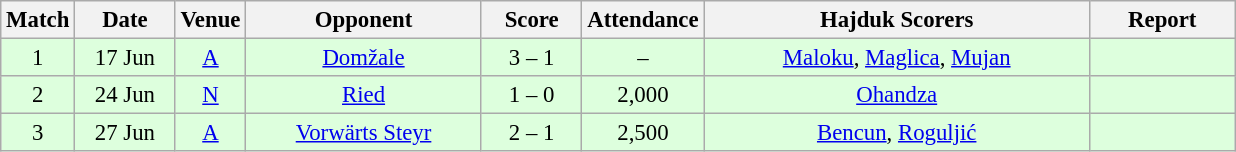<table class="wikitable sortable" style="text-align: center; font-size:95%;">
<tr>
<th width="30">Match</th>
<th width="60">Date<br></th>
<th width="20">Venue<br></th>
<th width="150">Opponent<br></th>
<th width="60">Score<br></th>
<th width="40">Attendance<br></th>
<th width="250">Hajduk Scorers</th>
<th width="90" class="unsortable">Report</th>
</tr>
<tr bgcolor="#ddffdd">
<td>1</td>
<td>17 Jun</td>
<td><a href='#'>A</a> </td>
<td><a href='#'>Domžale</a> </td>
<td>3 – 1</td>
<td>–</td>
<td><a href='#'>Maloku</a>, <a href='#'>Maglica</a>, <a href='#'>Mujan</a></td>
<td></td>
</tr>
<tr bgcolor="#ddffdd">
<td>2</td>
<td>24 Jun</td>
<td><a href='#'>N</a> </td>
<td><a href='#'>Ried</a> </td>
<td>1 – 0</td>
<td>2,000</td>
<td><a href='#'>Ohandza</a></td>
<td></td>
</tr>
<tr bgcolor="#ddffdd">
<td>3</td>
<td>27 Jun</td>
<td><a href='#'>A</a> </td>
<td><a href='#'>Vorwärts Steyr</a> </td>
<td>2 – 1</td>
<td>2,500</td>
<td><a href='#'>Bencun</a>, <a href='#'>Roguljić</a></td>
<td></td>
</tr>
</table>
